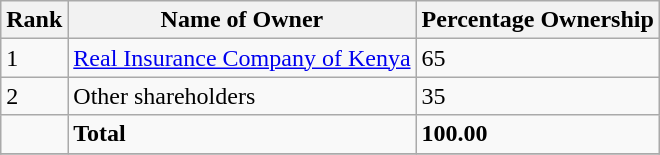<table class="wikitable sortable" style="margin-left:auto;margin-right:auto">
<tr>
<th style="width:2em;">Rank</th>
<th>Name of Owner</th>
<th>Percentage Ownership</th>
</tr>
<tr>
<td>1</td>
<td><a href='#'>Real Insurance Company of Kenya</a></td>
<td>65</td>
</tr>
<tr>
<td>2</td>
<td>Other shareholders</td>
<td>35</td>
</tr>
<tr>
<td></td>
<td><strong>Total</strong></td>
<td><strong>100.00</strong></td>
</tr>
<tr>
</tr>
</table>
